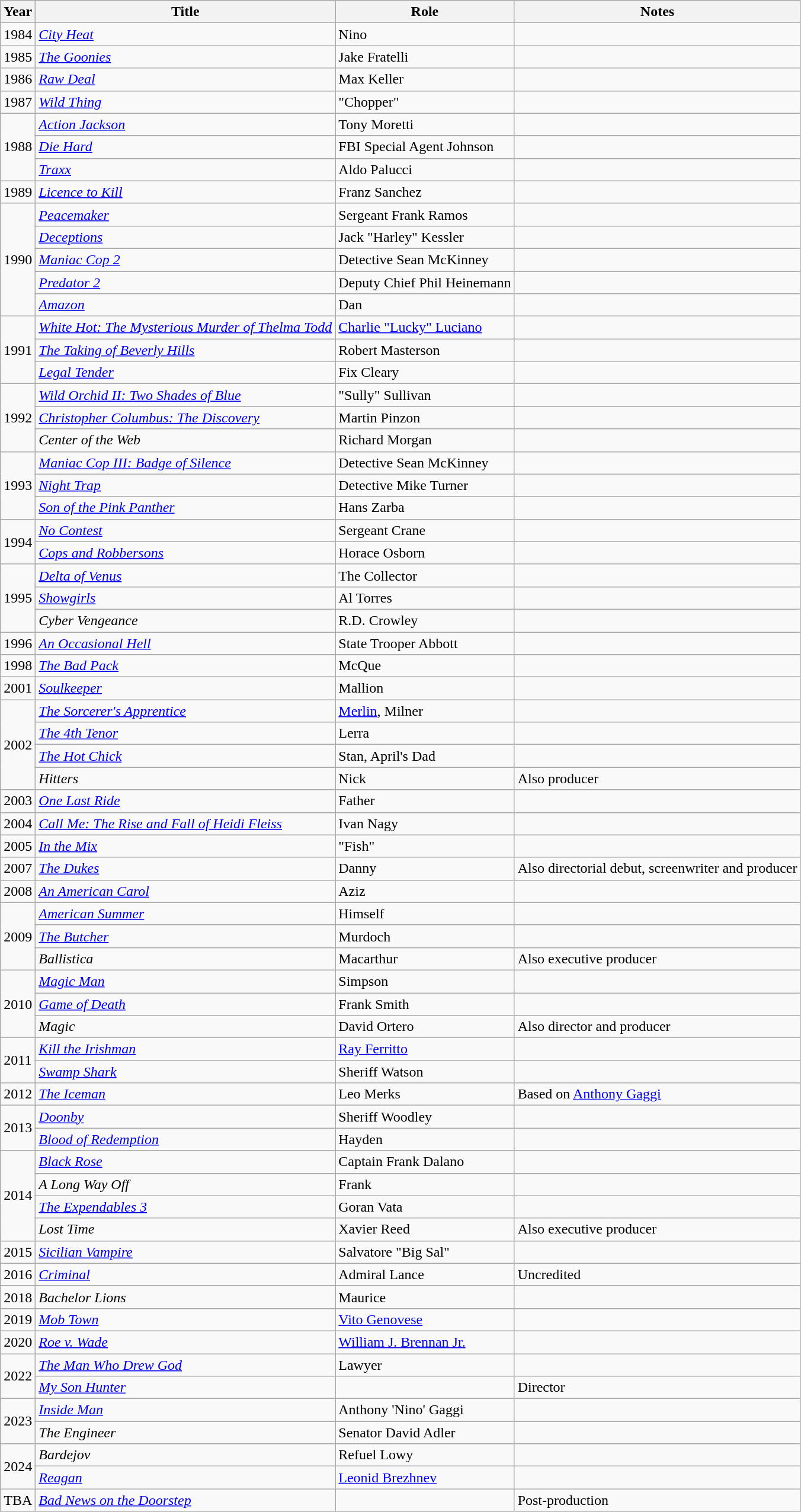<table class="wikitable sortable">
<tr>
<th>Year</th>
<th>Title</th>
<th>Role</th>
<th class="unsortable">Notes</th>
</tr>
<tr>
<td>1984</td>
<td><em><a href='#'>City Heat</a></em></td>
<td>Nino</td>
<td></td>
</tr>
<tr io>
<td>1985</td>
<td><em><a href='#'>The Goonies</a></em></td>
<td>Jake Fratelli</td>
<td></td>
</tr>
<tr>
<td>1986</td>
<td><em><a href='#'>Raw Deal</a></em></td>
<td>Max Keller</td>
<td></td>
</tr>
<tr>
<td>1987</td>
<td><em><a href='#'>Wild Thing</a></em></td>
<td>"Chopper"</td>
<td></td>
</tr>
<tr>
<td rowspan=3>1988</td>
<td><em><a href='#'>Action Jackson</a></em></td>
<td>Tony Moretti</td>
<td></td>
</tr>
<tr>
<td><em><a href='#'>Die Hard</a></em></td>
<td>FBI Special Agent Johnson</td>
<td></td>
</tr>
<tr>
<td><em><a href='#'>Traxx</a></em></td>
<td>Aldo Palucci</td>
<td></td>
</tr>
<tr>
<td>1989</td>
<td><em><a href='#'>Licence to Kill</a></em></td>
<td>Franz Sanchez</td>
<td></td>
</tr>
<tr>
<td rowspan=5>1990</td>
<td><em><a href='#'>Peacemaker</a></em></td>
<td>Sergeant Frank Ramos</td>
<td></td>
</tr>
<tr>
<td><em><a href='#'>Deceptions</a></em></td>
<td>Jack "Harley" Kessler</td>
<td></td>
</tr>
<tr>
<td><em><a href='#'>Maniac Cop 2</a></em></td>
<td>Detective Sean McKinney</td>
<td></td>
</tr>
<tr>
<td><em><a href='#'>Predator 2</a></em></td>
<td>Deputy Chief Phil Heinemann</td>
<td></td>
</tr>
<tr>
<td><em><a href='#'>Amazon</a></em></td>
<td>Dan</td>
<td></td>
</tr>
<tr>
<td rowspan=3>1991</td>
<td><em><a href='#'>White Hot: The Mysterious Murder of Thelma Todd</a></em></td>
<td><a href='#'>Charlie "Lucky" Luciano</a></td>
<td></td>
</tr>
<tr>
<td><em><a href='#'>The Taking of Beverly Hills</a></em></td>
<td>Robert Masterson</td>
<td></td>
</tr>
<tr>
<td><em><a href='#'>Legal Tender</a></em></td>
<td>Fix Cleary</td>
<td></td>
</tr>
<tr>
<td rowspan=3>1992</td>
<td><em><a href='#'>Wild Orchid II: Two Shades of Blue</a></em></td>
<td>"Sully" Sullivan</td>
<td></td>
</tr>
<tr>
<td><em><a href='#'>Christopher Columbus: The Discovery</a></em></td>
<td>Martin Pinzon</td>
<td></td>
</tr>
<tr>
<td><em>Center of the Web</em></td>
<td>Richard Morgan</td>
<td></td>
</tr>
<tr>
<td rowspan=3>1993</td>
<td><em><a href='#'>Maniac Cop III: Badge of Silence</a></em></td>
<td>Detective Sean McKinney</td>
<td></td>
</tr>
<tr>
<td><em><a href='#'>Night Trap</a></em></td>
<td>Detective Mike Turner</td>
<td></td>
</tr>
<tr>
<td><em><a href='#'>Son of the Pink Panther</a></em></td>
<td>Hans Zarba</td>
<td></td>
</tr>
<tr>
<td rowspan=2>1994</td>
<td><em><a href='#'>No Contest</a></em></td>
<td>Sergeant Crane</td>
<td></td>
</tr>
<tr>
<td><em><a href='#'>Cops and Robbersons</a></em></td>
<td>Horace Osborn</td>
<td></td>
</tr>
<tr>
<td rowspan="3">1995</td>
<td><em><a href='#'>Delta of Venus</a></em></td>
<td>The Collector</td>
<td></td>
</tr>
<tr>
<td><em><a href='#'>Showgirls</a></em></td>
<td>Al Torres</td>
<td></td>
</tr>
<tr>
<td><em>Cyber Vengeance</em></td>
<td>R.D. Crowley</td>
<td></td>
</tr>
<tr>
<td>1996</td>
<td><em><a href='#'>An Occasional Hell</a></em></td>
<td>State Trooper Abbott</td>
<td></td>
</tr>
<tr>
<td>1998</td>
<td><em><a href='#'>The Bad Pack</a></em></td>
<td>McQue</td>
<td></td>
</tr>
<tr>
<td>2001</td>
<td><em><a href='#'>Soulkeeper</a></em></td>
<td>Mallion</td>
<td></td>
</tr>
<tr>
<td rowspan=4>2002</td>
<td><em><a href='#'>The Sorcerer's Apprentice</a></em></td>
<td><a href='#'>Merlin</a>, Milner</td>
<td></td>
</tr>
<tr>
<td><em><a href='#'>The 4th Tenor</a></em></td>
<td>Lerra</td>
<td></td>
</tr>
<tr>
<td><em><a href='#'>The Hot Chick</a></em></td>
<td>Stan, April's Dad</td>
<td></td>
</tr>
<tr>
<td><em>Hitters</em></td>
<td>Nick</td>
<td>Also producer</td>
</tr>
<tr>
<td>2003</td>
<td><em><a href='#'>One Last Ride</a></em></td>
<td>Father</td>
<td></td>
</tr>
<tr>
<td>2004</td>
<td><em><a href='#'>Call Me: The Rise and Fall of Heidi Fleiss</a></em></td>
<td>Ivan Nagy</td>
<td></td>
</tr>
<tr>
<td>2005</td>
<td><em><a href='#'>In the Mix</a></em></td>
<td>"Fish"</td>
<td></td>
</tr>
<tr>
<td>2007</td>
<td><em><a href='#'>The Dukes</a></em></td>
<td>Danny</td>
<td>Also directorial debut, screenwriter and producer</td>
</tr>
<tr>
<td>2008</td>
<td><em><a href='#'>An American Carol</a></em></td>
<td>Aziz</td>
<td></td>
</tr>
<tr>
<td rowspan=3>2009</td>
<td><em><a href='#'>American Summer</a></em></td>
<td>Himself</td>
<td></td>
</tr>
<tr>
<td><em><a href='#'>The Butcher</a></em></td>
<td>Murdoch</td>
<td></td>
</tr>
<tr>
<td><em>Ballistica</em></td>
<td>Macarthur</td>
<td>Also executive producer</td>
</tr>
<tr>
<td rowspan=3>2010</td>
<td><em><a href='#'>Magic Man</a></em></td>
<td>Simpson</td>
<td></td>
</tr>
<tr>
<td><em><a href='#'>Game of Death</a></em></td>
<td>Frank Smith</td>
<td></td>
</tr>
<tr>
<td><em>Magic</em></td>
<td>David Ortero</td>
<td>Also director and producer</td>
</tr>
<tr>
<td rowspan=2>2011</td>
<td><em><a href='#'>Kill the Irishman</a></em></td>
<td><a href='#'>Ray Ferritto</a></td>
<td></td>
</tr>
<tr>
<td><em><a href='#'>Swamp Shark</a></em></td>
<td>Sheriff Watson</td>
<td></td>
</tr>
<tr>
<td>2012</td>
<td><em><a href='#'>The Iceman</a></em></td>
<td>Leo Merks</td>
<td>Based on <a href='#'>Anthony Gaggi</a></td>
</tr>
<tr>
<td rowspan=2>2013</td>
<td><em><a href='#'>Doonby</a></em></td>
<td>Sheriff Woodley</td>
<td></td>
</tr>
<tr>
<td><em><a href='#'>Blood of Redemption</a></em></td>
<td>Hayden</td>
<td></td>
</tr>
<tr>
<td rowspan=4>2014</td>
<td><em><a href='#'>Black Rose</a></em></td>
<td>Captain Frank Dalano</td>
<td></td>
</tr>
<tr>
<td><em>A Long Way Off</em></td>
<td>Frank</td>
<td></td>
</tr>
<tr>
<td><em><a href='#'>The Expendables 3</a></em></td>
<td>Goran Vata</td>
<td></td>
</tr>
<tr>
<td><em>Lost Time</em></td>
<td>Xavier Reed</td>
<td>Also executive producer</td>
</tr>
<tr>
<td>2015</td>
<td><em><a href='#'>Sicilian Vampire</a></em></td>
<td>Salvatore "Big Sal"</td>
<td></td>
</tr>
<tr>
<td>2016</td>
<td><em><a href='#'>Criminal</a></em></td>
<td>Admiral Lance</td>
<td>Uncredited</td>
</tr>
<tr>
<td>2018</td>
<td><em>Bachelor Lions</em></td>
<td>Maurice</td>
<td></td>
</tr>
<tr>
<td>2019</td>
<td><em><a href='#'>Mob Town</a></em></td>
<td><a href='#'>Vito Genovese</a></td>
<td></td>
</tr>
<tr>
<td>2020</td>
<td><em><a href='#'>Roe v. Wade</a></em></td>
<td><a href='#'>William J. Brennan Jr.</a></td>
<td></td>
</tr>
<tr>
<td rowspan="2">2022</td>
<td><em><a href='#'>The Man Who Drew God</a></em></td>
<td>Lawyer</td>
<td></td>
</tr>
<tr>
<td><em><a href='#'>My Son Hunter</a></em></td>
<td></td>
<td>Director</td>
</tr>
<tr>
<td rowspan="2">2023</td>
<td><em><a href='#'>Inside Man</a></em></td>
<td>Anthony 'Nino' Gaggi</td>
<td></td>
</tr>
<tr>
<td><em>The Engineer</em></td>
<td>Senator David Adler</td>
<td></td>
</tr>
<tr>
<td rowspan="2">2024</td>
<td><em>Bardejov</em></td>
<td>Refuel Lowy</td>
<td></td>
</tr>
<tr>
<td><em><a href='#'>Reagan</a></em></td>
<td><a href='#'>Leonid Brezhnev</a></td>
<td></td>
</tr>
<tr>
<td>TBA</td>
<td><em><a href='#'>Bad News on the Doorstep</a></em></td>
<td></td>
<td>Post-production</td>
</tr>
</table>
